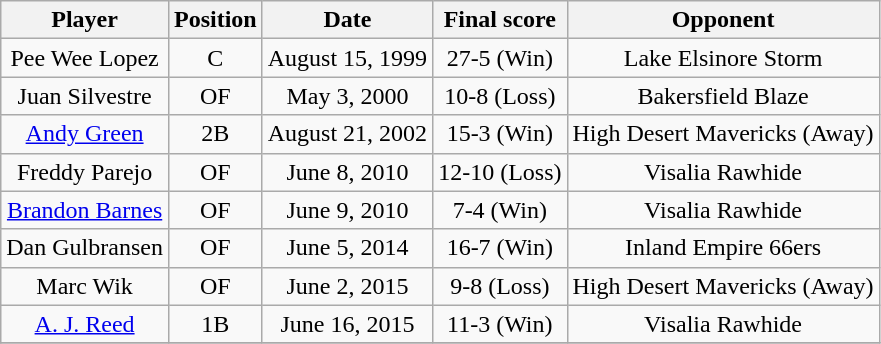<table class="wikitable">
<tr>
<th>Player</th>
<th>Position</th>
<th>Date</th>
<th>Final score</th>
<th>Opponent</th>
</tr>
<tr align=center>
<td>Pee Wee Lopez</td>
<td>C</td>
<td>August 15, 1999</td>
<td>27-5 (Win)</td>
<td>Lake Elsinore Storm</td>
</tr>
<tr align=center>
<td>Juan Silvestre</td>
<td>OF</td>
<td>May 3, 2000</td>
<td>10-8 (Loss)</td>
<td>Bakersfield Blaze</td>
</tr>
<tr align=center>
<td><a href='#'>Andy Green</a></td>
<td>2B</td>
<td>August 21, 2002</td>
<td>15-3 (Win)</td>
<td>High Desert Mavericks (Away)</td>
</tr>
<tr align=center>
<td>Freddy Parejo</td>
<td>OF</td>
<td>June 8, 2010</td>
<td>12-10 (Loss)</td>
<td>Visalia Rawhide</td>
</tr>
<tr align=center>
<td><a href='#'>Brandon Barnes</a></td>
<td>OF</td>
<td>June 9, 2010</td>
<td>7-4 (Win)</td>
<td>Visalia Rawhide</td>
</tr>
<tr align=center>
<td>Dan Gulbransen</td>
<td>OF</td>
<td>June 5, 2014</td>
<td>16-7 (Win)</td>
<td>Inland Empire 66ers</td>
</tr>
<tr align=center>
<td>Marc Wik</td>
<td>OF</td>
<td>June 2, 2015</td>
<td>9-8 (Loss)</td>
<td>High Desert Mavericks (Away)</td>
</tr>
<tr align=center>
<td><a href='#'>A. J. Reed</a></td>
<td>1B</td>
<td>June 16, 2015</td>
<td>11-3 (Win)</td>
<td>Visalia Rawhide</td>
</tr>
<tr align=center>
</tr>
</table>
